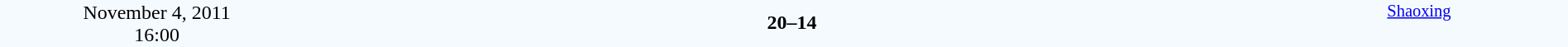<table style="width: 100%; background:#F5FAFF;" cellspacing="0">
<tr>
<td align=center rowspan=3 width=20%>November 4, 2011<br>16:00</td>
</tr>
<tr>
<td width=24% align=right></td>
<td align=center width=13%><strong>20–14</strong></td>
<td width=24%><strong></strong></td>
<td style=font-size:85% rowspan=3 valign=top align=center><a href='#'>Shaoxing</a></td>
</tr>
<tr style=font-size:85%>
<td align=right></td>
<td align=center></td>
<td></td>
</tr>
</table>
